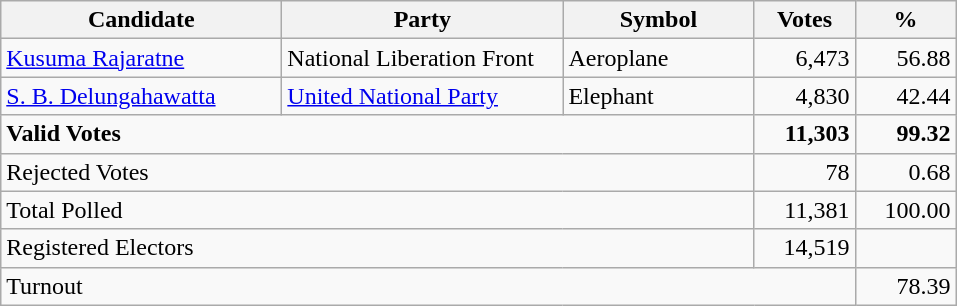<table class="wikitable" border="1" style="text-align:right;">
<tr>
<th align=left width="180">Candidate</th>
<th align=left width="180">Party</th>
<th align=left width="120">Symbol</th>
<th align=left width="60">Votes</th>
<th align=left width="60">%</th>
</tr>
<tr>
<td align=left><a href='#'>Kusuma Rajaratne</a></td>
<td align=left>National Liberation Front</td>
<td align=left>Aeroplane</td>
<td>6,473</td>
<td>56.88</td>
</tr>
<tr>
<td align=left><a href='#'>S. B. Delungahawatta</a></td>
<td align=left><a href='#'>United National Party</a></td>
<td align=left>Elephant</td>
<td>4,830</td>
<td>42.44</td>
</tr>
<tr>
<td align=left colspan=3><strong>Valid Votes</strong></td>
<td><strong>11,303</strong></td>
<td><strong>99.32</strong></td>
</tr>
<tr>
<td align=left colspan=3>Rejected Votes</td>
<td>78</td>
<td>0.68</td>
</tr>
<tr>
<td align=left colspan=3>Total Polled</td>
<td>11,381</td>
<td>100.00</td>
</tr>
<tr>
<td align=left colspan=3>Registered Electors</td>
<td>14,519</td>
<td></td>
</tr>
<tr>
<td align=left colspan=4>Turnout</td>
<td>78.39</td>
</tr>
</table>
